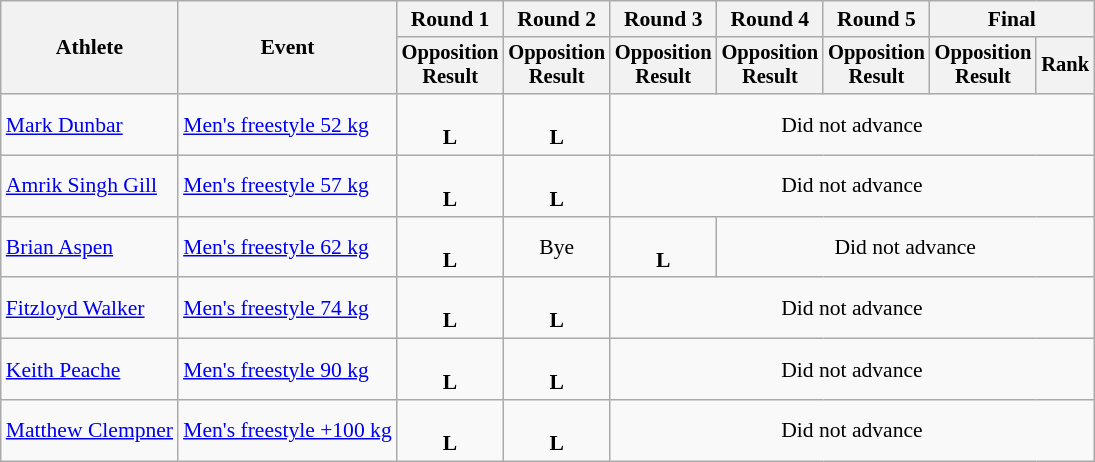<table class="wikitable" style="font-size:90%;">
<tr>
<th rowspan=2>Athlete</th>
<th rowspan=2>Event</th>
<th>Round 1</th>
<th>Round 2</th>
<th>Round 3</th>
<th>Round 4</th>
<th>Round 5</th>
<th colspan=2>Final</th>
</tr>
<tr style="font-size:95%">
<th>Opposition<br>Result</th>
<th>Opposition<br>Result</th>
<th>Opposition<br>Result</th>
<th>Opposition<br>Result</th>
<th>Opposition<br>Result</th>
<th>Opposition<br>Result</th>
<th>Rank</th>
</tr>
<tr align=center>
<td align=left><a href='#'>Mark Dunbar</a></td>
<td align=left><a href='#'>Men's freestyle 52 kg</a></td>
<td><br><strong>L</strong></td>
<td><br><strong>L</strong></td>
<td colspan=5>Did not advance</td>
</tr>
<tr align=center>
<td align=left><a href='#'>Amrik Singh Gill</a></td>
<td align=left><a href='#'>Men's freestyle 57 kg</a></td>
<td><br><strong>L</strong></td>
<td><br><strong>L</strong></td>
<td colspan=5>Did not advance</td>
</tr>
<tr align=center>
<td align=left><a href='#'>Brian Aspen</a></td>
<td align=left><a href='#'>Men's freestyle 62 kg</a></td>
<td><br><strong>L</strong></td>
<td>Bye</td>
<td><br><strong>L</strong></td>
<td colspan=4>Did not advance</td>
</tr>
<tr align=center>
<td align=left><a href='#'>Fitzloyd Walker</a></td>
<td align=left><a href='#'>Men's freestyle 74 kg</a></td>
<td><br><strong>L</strong></td>
<td><br><strong>L</strong></td>
<td colspan=5>Did not advance</td>
</tr>
<tr align=center>
<td align=left><a href='#'>Keith Peache</a></td>
<td align=left><a href='#'>Men's freestyle 90 kg</a></td>
<td><br><strong>L</strong></td>
<td><br><strong>L</strong></td>
<td colspan=5>Did not advance</td>
</tr>
<tr align=center>
<td align=left><a href='#'>Matthew Clempner</a></td>
<td align=left><a href='#'>Men's freestyle +100 kg</a></td>
<td><br><strong>L</strong></td>
<td><br><strong>L</strong></td>
<td colspan=5>Did not advance</td>
</tr>
</table>
